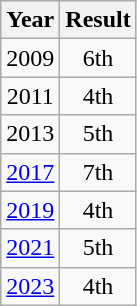<table class="wikitable" style="text-align:center">
<tr>
<th>Year</th>
<th>Result</th>
</tr>
<tr>
<td>2009</td>
<td>6th</td>
</tr>
<tr>
<td>2011</td>
<td>4th</td>
</tr>
<tr>
<td>2013</td>
<td>5th</td>
</tr>
<tr>
<td><a href='#'>2017</a></td>
<td>7th</td>
</tr>
<tr>
<td><a href='#'>2019</a></td>
<td>4th</td>
</tr>
<tr>
<td><a href='#'>2021</a></td>
<td>5th</td>
</tr>
<tr>
<td><a href='#'>2023</a></td>
<td>4th</td>
</tr>
</table>
